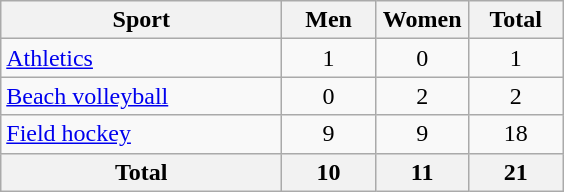<table class="wikitable sortable" style="text-align:center;">
<tr>
<th width=180>Sport</th>
<th width=55>Men</th>
<th width=55>Women</th>
<th width=55>Total</th>
</tr>
<tr>
<td align=left><a href='#'>Athletics</a></td>
<td>1</td>
<td>0</td>
<td>1</td>
</tr>
<tr>
<td align=left><a href='#'>Beach volleyball</a></td>
<td>0</td>
<td>2</td>
<td>2</td>
</tr>
<tr>
<td align=left><a href='#'>Field hockey</a></td>
<td>9</td>
<td>9</td>
<td>18</td>
</tr>
<tr>
<th>Total</th>
<th>10</th>
<th>11</th>
<th>21</th>
</tr>
</table>
